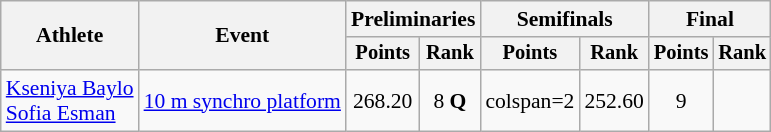<table class="wikitable" style="text-align:center; font-size:90%">
<tr>
<th rowspan=2>Athlete</th>
<th rowspan=2>Event</th>
<th colspan=2>Preliminaries</th>
<th colspan=2>Semifinals</th>
<th colspan=2>Final</th>
</tr>
<tr style="font-size:95%">
<th>Points</th>
<th>Rank</th>
<th>Points</th>
<th>Rank</th>
<th>Points</th>
<th>Rank</th>
</tr>
<tr>
<td align=left><a href='#'>Kseniya Baylo</a><br> <a href='#'>Sofia Esman</a></td>
<td align=left><a href='#'>10 m synchro platform</a></td>
<td>268.20</td>
<td>8 <strong>Q</strong></td>
<td>colspan=2 </td>
<td>252.60</td>
<td>9</td>
</tr>
</table>
